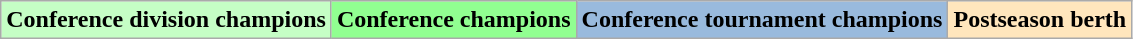<table class="wikitable" style="text-align:center;">
<tr>
<td bgcolor="#C5FEC5"><strong>Conference division champions</strong></td>
<td bgcolor="#91ff91"><strong>Conference champions</strong></td>
<td bgcolor="#99badd"><strong>Conference tournament champions</strong></td>
<td bgcolor="#ffe6bd"><strong>Postseason berth</strong></td>
</tr>
</table>
